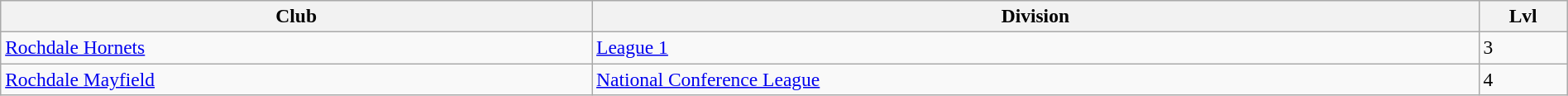<table class="wikitable sortable" width=100% style="font-size:98%">
<tr>
<th width=20%>Club</th>
<th width=30%>Division</th>
<th width=3%>Lvl</th>
</tr>
<tr>
<td> <a href='#'>Rochdale Hornets</a></td>
<td><a href='#'>League 1</a></td>
<td>3</td>
</tr>
<tr>
<td><a href='#'>Rochdale Mayfield</a></td>
<td><a href='#'>National Conference League</a></td>
<td>4</td>
</tr>
</table>
